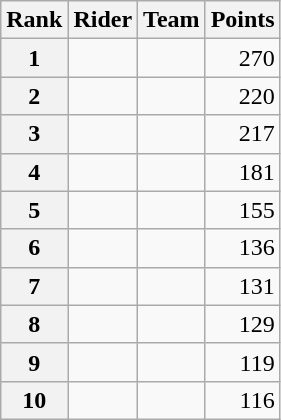<table class="wikitable">
<tr>
<th scope="col">Rank</th>
<th scope="col">Rider</th>
<th scope="col">Team</th>
<th scope="col">Points</th>
</tr>
<tr>
<th scope="row">1</th>
<td> </td>
<td></td>
<td style="text-align:right;">270</td>
</tr>
<tr>
<th scope="row">2</th>
<td></td>
<td></td>
<td style="text-align:right;">220</td>
</tr>
<tr>
<th scope="row">3</th>
<td></td>
<td></td>
<td style="text-align:right;">217</td>
</tr>
<tr>
<th scope="row">4</th>
<td></td>
<td></td>
<td style="text-align:right;">181</td>
</tr>
<tr>
<th scope="row">5</th>
<td></td>
<td></td>
<td style="text-align:right;">155</td>
</tr>
<tr>
<th scope="row">6</th>
<td></td>
<td></td>
<td style="text-align:right;">136</td>
</tr>
<tr>
<th scope="row">7</th>
<td></td>
<td></td>
<td style="text-align:right;">131</td>
</tr>
<tr>
<th scope="row">8</th>
<td></td>
<td></td>
<td style="text-align:right;">129</td>
</tr>
<tr>
<th scope="row">9</th>
<td></td>
<td></td>
<td style="text-align:right;">119</td>
</tr>
<tr>
<th scope="row">10</th>
<td></td>
<td></td>
<td style="text-align:right;">116</td>
</tr>
</table>
